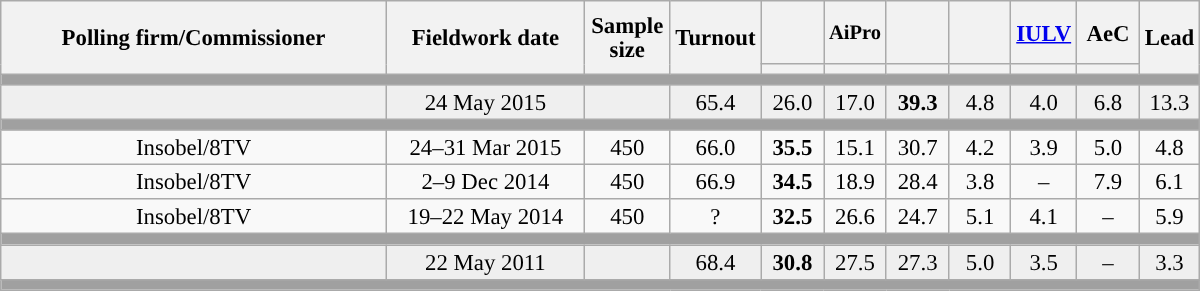<table class="wikitable collapsible collapsed" style="text-align:center; font-size:95%; line-height:16px;">
<tr style="height:42px;">
<th style="width:250px;" rowspan="2">Polling firm/Commissioner</th>
<th style="width:125px;" rowspan="2">Fieldwork date</th>
<th style="width:50px;" rowspan="2">Sample size</th>
<th style="width:45px;" rowspan="2">Turnout</th>
<th style="width:35px;"></th>
<th style="width:35px; font-size:90%;">AiPro</th>
<th style="width:35px;"></th>
<th style="width:35px; font-size:85%;"></th>
<th style="width:35px;"><a href='#'>IULV</a></th>
<th style="width:35px;">AeC</th>
<th style="width:30px;" rowspan="2">Lead</th>
</tr>
<tr>
<th style="color:inherit;background:"></th>
<th style="color:inherit;background:"></th>
<th style="color:inherit;background:"></th>
<th style="color:inherit;background:"></th>
<th style="color:inherit;background:"></th>
<th style="color:inherit;background:"></th>
</tr>
<tr>
<td colspan="11" style="background:#A0A0A0"></td>
</tr>
<tr style="background:#EFEFEF;">
<td><strong></strong></td>
<td>24 May 2015</td>
<td></td>
<td>65.4</td>
<td>26.0<br></td>
<td>17.0<br></td>
<td><strong>39.3</strong><br></td>
<td>4.8<br></td>
<td>4.0<br></td>
<td>6.8<br></td>
<td style="background:">13.3</td>
</tr>
<tr>
<td colspan="11" style="background:#A0A0A0"></td>
</tr>
<tr>
<td>Insobel/8TV</td>
<td>24–31 Mar 2015</td>
<td>450</td>
<td>66.0</td>
<td><strong>35.5</strong><br></td>
<td>15.1<br></td>
<td>30.7<br></td>
<td>4.2<br></td>
<td>3.9<br></td>
<td>5.0<br></td>
<td style="background:">4.8</td>
</tr>
<tr>
<td>Insobel/8TV</td>
<td>2–9 Dec 2014</td>
<td>450</td>
<td>66.9</td>
<td><strong>34.5</strong><br></td>
<td>18.9<br></td>
<td>28.4<br></td>
<td>3.8<br></td>
<td>–</td>
<td>7.9<br></td>
<td style="background:">6.1</td>
</tr>
<tr>
<td>Insobel/8TV</td>
<td>19–22 May 2014</td>
<td>450</td>
<td>?</td>
<td><strong>32.5</strong><br></td>
<td>26.6<br></td>
<td>24.7<br></td>
<td>5.1<br></td>
<td>4.1<br></td>
<td>–</td>
<td style="background:">5.9</td>
</tr>
<tr>
<td colspan="11" style="background:#A0A0A0"></td>
</tr>
<tr style="background:#EFEFEF;">
<td><strong></strong></td>
<td>22 May 2011</td>
<td></td>
<td>68.4</td>
<td><strong>30.8</strong><br></td>
<td>27.5<br></td>
<td>27.3<br></td>
<td>5.0<br></td>
<td>3.5<br></td>
<td>–</td>
<td style="background:">3.3</td>
</tr>
<tr>
<td colspan="11" style="background:#A0A0A0"></td>
</tr>
</table>
